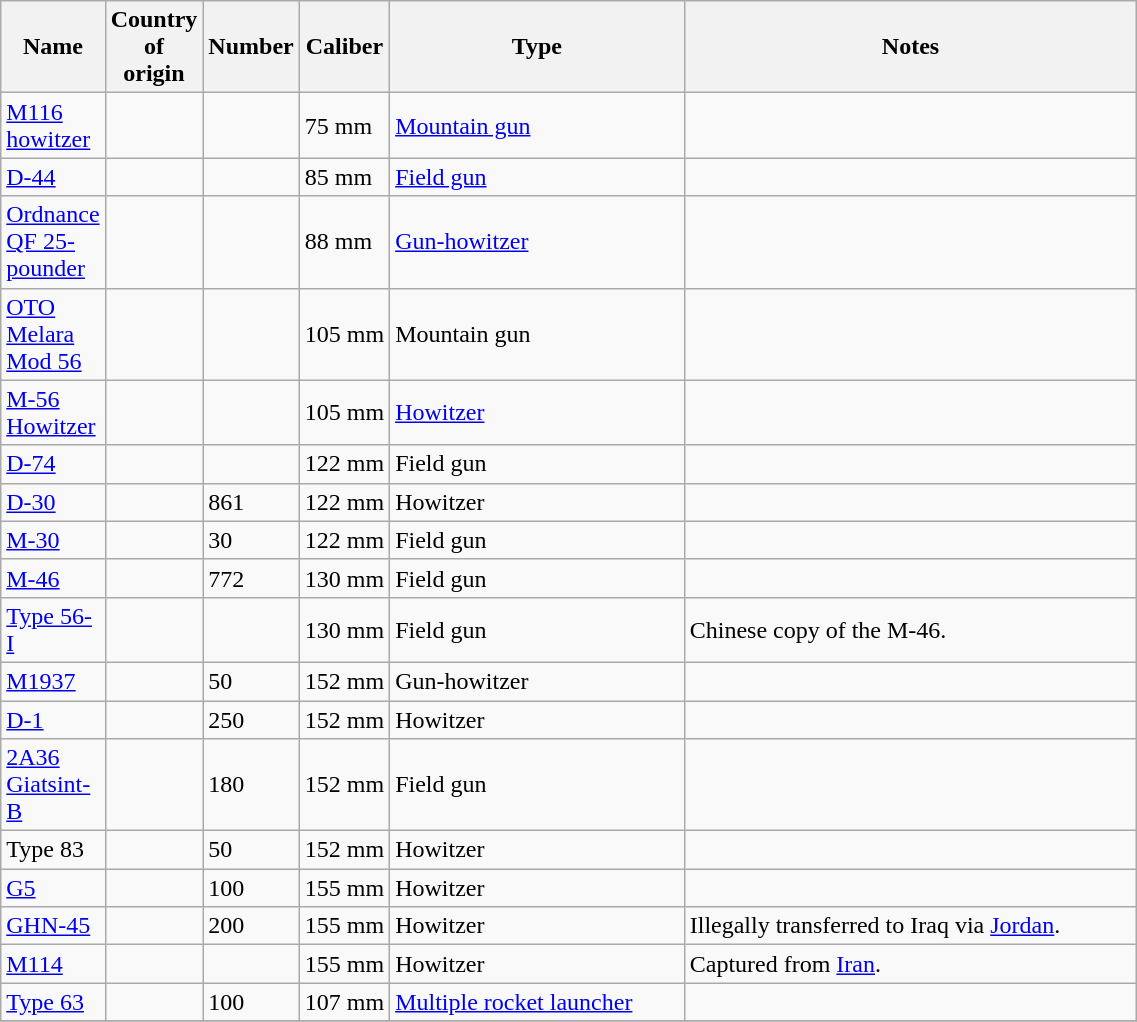<table class="wikitable" border="0" width="60%">
<tr>
<th width="5%">Name</th>
<th width="5%">Country of origin</th>
<th width="5%">Number</th>
<th width="5%">Caliber</th>
<th>Type</th>
<th>Notes</th>
</tr>
<tr>
<td><a href='#'>M116 howitzer</a></td>
<td></td>
<td></td>
<td>75 mm</td>
<td><a href='#'>Mountain gun</a></td>
<td></td>
</tr>
<tr>
<td><a href='#'>D-44</a></td>
<td></td>
<td></td>
<td>85 mm</td>
<td><a href='#'>Field gun</a></td>
<td></td>
</tr>
<tr>
<td><a href='#'>Ordnance QF 25-pounder</a></td>
<td></td>
<td></td>
<td>88 mm</td>
<td><a href='#'>Gun-howitzer</a></td>
<td></td>
</tr>
<tr>
<td><a href='#'>OTO Melara Mod 56</a></td>
<td></td>
<td></td>
<td>105 mm</td>
<td>Mountain gun</td>
<td></td>
</tr>
<tr>
<td><a href='#'>M-56 Howitzer</a></td>
<td></td>
<td></td>
<td>105 mm</td>
<td><a href='#'>Howitzer</a></td>
<td></td>
</tr>
<tr>
<td><a href='#'>D-74</a></td>
<td></td>
<td></td>
<td>122 mm</td>
<td>Field gun</td>
<td></td>
</tr>
<tr>
<td><a href='#'>D-30</a></td>
<td></td>
<td>861</td>
<td>122 mm</td>
<td>Howitzer</td>
<td></td>
</tr>
<tr>
<td><a href='#'>M-30</a></td>
<td></td>
<td>30</td>
<td>122 mm</td>
<td>Field gun</td>
<td></td>
</tr>
<tr>
<td><a href='#'>M-46</a></td>
<td></td>
<td>772</td>
<td>130 mm</td>
<td>Field gun</td>
<td></td>
</tr>
<tr>
<td><a href='#'>Type 56-I</a></td>
<td></td>
<td></td>
<td>130 mm</td>
<td>Field gun</td>
<td>Chinese copy of the M-46.</td>
</tr>
<tr>
<td><a href='#'>M1937</a></td>
<td></td>
<td>50</td>
<td>152 mm</td>
<td>Gun-howitzer</td>
<td></td>
</tr>
<tr>
<td><a href='#'>D-1</a></td>
<td></td>
<td>250</td>
<td>152 mm</td>
<td>Howitzer</td>
<td></td>
</tr>
<tr>
<td><a href='#'>2A36 Giatsint-B</a></td>
<td></td>
<td>180</td>
<td>152 mm</td>
<td>Field gun</td>
<td></td>
</tr>
<tr>
<td>Type 83</td>
<td></td>
<td>50</td>
<td>152 mm</td>
<td>Howitzer</td>
<td></td>
</tr>
<tr>
<td><a href='#'>G5</a></td>
<td></td>
<td>100</td>
<td>155 mm</td>
<td>Howitzer</td>
<td></td>
</tr>
<tr>
<td><a href='#'>GHN-45</a></td>
<td></td>
<td>200</td>
<td>155 mm</td>
<td>Howitzer</td>
<td>Illegally transferred to Iraq via <a href='#'>Jordan</a>.</td>
</tr>
<tr>
<td><a href='#'>M114</a></td>
<td></td>
<td></td>
<td>155 mm</td>
<td>Howitzer</td>
<td>Captured from <a href='#'>Iran</a>.</td>
</tr>
<tr>
<td><a href='#'>Type 63</a></td>
<td></td>
<td>100</td>
<td>107 mm</td>
<td><a href='#'>Multiple rocket launcher</a></td>
<td></td>
</tr>
<tr>
</tr>
</table>
